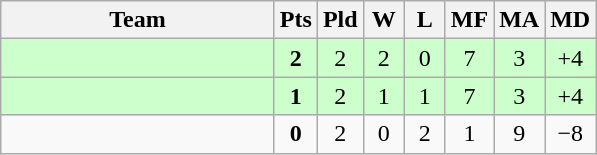<table class=wikitable style="text-align:center">
<tr>
<th width=175>Team</th>
<th width=20>Pts</th>
<th width=20>Pld</th>
<th width=20>W</th>
<th width=20>L</th>
<th width=20>MF</th>
<th width=20>MA</th>
<th width=20>MD</th>
</tr>
<tr bgcolor=#ccffcc>
<td align=left></td>
<td><strong>2</strong></td>
<td>2</td>
<td>2</td>
<td>0</td>
<td>7</td>
<td>3</td>
<td>+4</td>
</tr>
<tr bgcolor=#ccffcc>
<td align=left></td>
<td><strong>1</strong></td>
<td>2</td>
<td>1</td>
<td>1</td>
<td>7</td>
<td>3</td>
<td>+4</td>
</tr>
<tr>
<td align=left></td>
<td><strong>0</strong></td>
<td>2</td>
<td>0</td>
<td>2</td>
<td>1</td>
<td>9</td>
<td>−8</td>
</tr>
</table>
